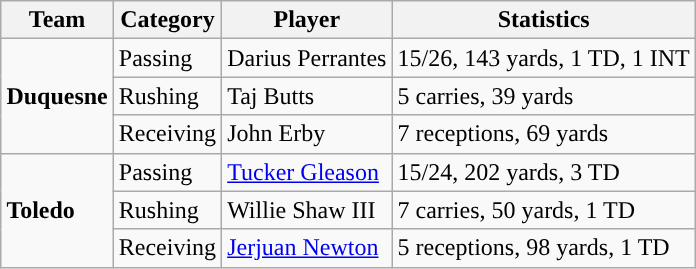<table class="wikitable" style="float: right;">
<tr>
<th>Team</th>
<th>Category</th>
<th>Player</th>
<th>Statistics</th>
</tr>
<tr>
<td rowspan=3><strong>Duquesne</strong></td>
<td>Passing</td>
<td>Darius Perrantes</td>
<td>15/26, 143 yards, 1 TD, 1 INT</td>
</tr>
<tr>
<td>Rushing</td>
<td>Taj Butts</td>
<td>5 carries, 39 yards</td>
</tr>
<tr>
<td>Receiving</td>
<td>John Erby</td>
<td>7 receptions, 69 yards</td>
</tr>
<tr>
<td rowspan=3><strong>Toledo</strong></td>
<td>Passing</td>
<td><a href='#'>Tucker Gleason</a></td>
<td>15/24, 202 yards, 3 TD</td>
</tr>
<tr>
<td>Rushing</td>
<td>Willie Shaw III</td>
<td>7 carries, 50 yards, 1 TD</td>
</tr>
<tr>
<td>Receiving</td>
<td><a href='#'>Jerjuan Newton</a></td>
<td>5 receptions, 98 yards, 1 TD</td>
</tr>
</table>
